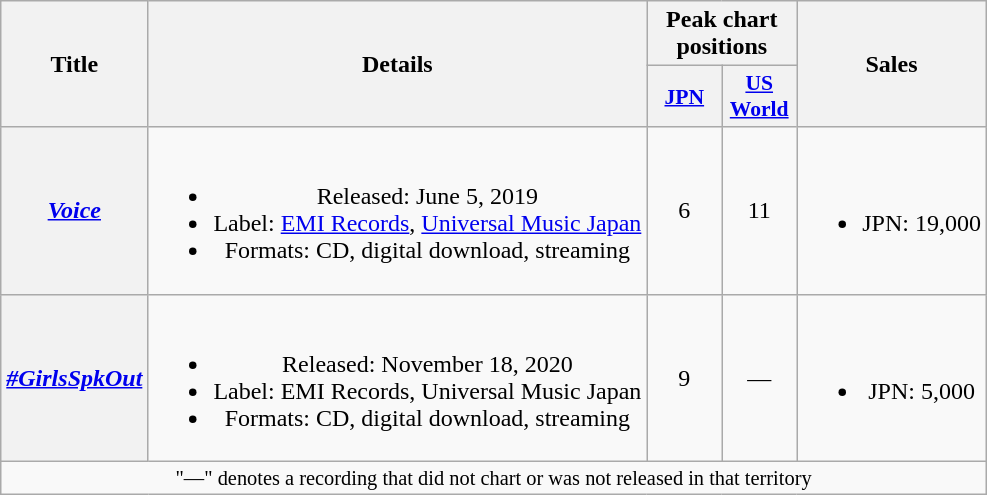<table class="wikitable plainrowheaders" style="text-align:center">
<tr>
<th scope="col" rowspan="2">Title</th>
<th scope="col" rowspan="2">Details</th>
<th scope="col" colspan="2">Peak chart positions</th>
<th scope="col" rowspan="2">Sales</th>
</tr>
<tr>
<th scope="col" style="font-size:90%; width:3em"><a href='#'>JPN</a><br></th>
<th scope="col" style="font-size:90%; width:3em"><a href='#'>US<br>World</a><br></th>
</tr>
<tr>
<th scope="row"><em><a href='#'>Voice</a></em></th>
<td><br><ul><li>Released: June 5, 2019</li><li>Label: <a href='#'>EMI Records</a>, <a href='#'>Universal Music Japan</a></li><li>Formats: CD, digital download, streaming</li></ul></td>
<td>6</td>
<td>11</td>
<td><br><ul><li>JPN: 19,000</li></ul></td>
</tr>
<tr>
<th scope="row"><em><a href='#'>#GirlsSpkOut</a></em></th>
<td><br><ul><li>Released: November 18, 2020 </li><li>Label: EMI Records, Universal Music Japan</li><li>Formats: CD, digital download, streaming</li></ul></td>
<td>9</td>
<td>—</td>
<td><br><ul><li>JPN: 5,000</li></ul></td>
</tr>
<tr>
<td colspan="6" style="font-size:85%">"—" denotes a recording that did not chart or was not released in that territory</td>
</tr>
</table>
